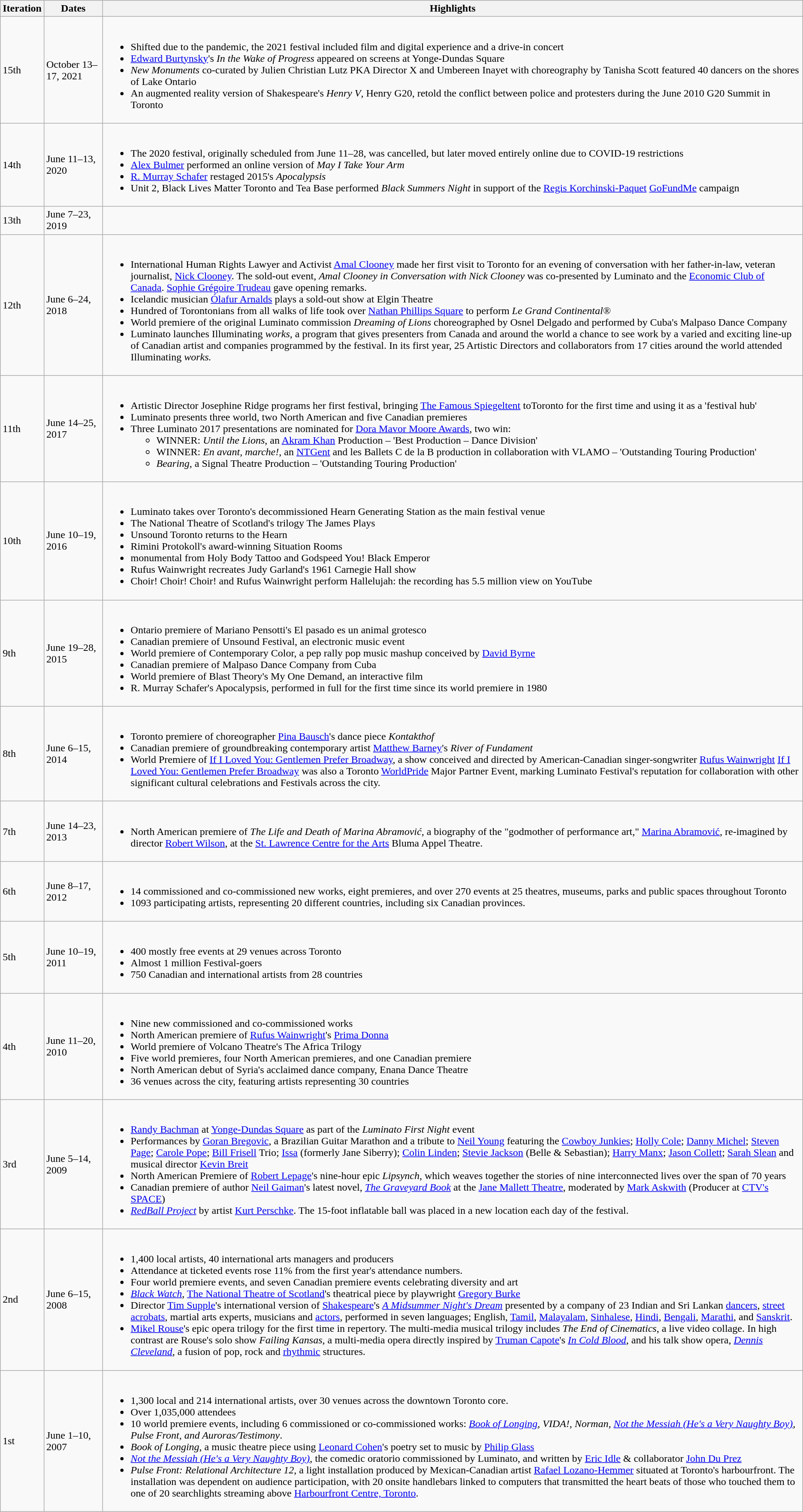<table class="wikitable">
<tr>
<th>Iteration</th>
<th>Dates</th>
<th>Highlights</th>
</tr>
<tr>
<td>15th</td>
<td>October 13–17, 2021</td>
<td><br><ul><li>Shifted due to the pandemic, the 2021 festival included film and digital experience and a drive-in concert</li><li><a href='#'>Edward Burtynsky</a>'s <em>In the Wake of Progress</em> appeared on screens at Yonge-Dundas Square</li><li><em>New Monuments</em> co-curated by Julien Christian Lutz PKA Director X and Umbereen Inayet with choreography by Tanisha Scott featured 40 dancers on the shores of Lake Ontario</li><li>An augmented reality version of Shakespeare's <em>Henry V</em>, Henry G20, retold the conflict between police and protesters during the June 2010 G20 Summit in Toronto</li></ul></td>
</tr>
<tr>
<td>14th</td>
<td>June 11–13, 2020</td>
<td><br><ul><li>The 2020 festival, originally scheduled from June 11–28, was cancelled, but later moved entirely online due to COVID-19 restrictions</li><li><a href='#'>Alex Bulmer</a> performed an online version of <em>May I Take Your Arm</em></li><li><a href='#'>R. Murray Schafer</a> restaged 2015's <em>Apocalypsis</em></li><li>Unit 2, Black Lives Matter Toronto and Tea Base performed <em>Black Summers Night</em> in support of the  <a href='#'>Regis Korchinski-Paquet</a> <a href='#'>GoFundMe</a> campaign</li></ul></td>
</tr>
<tr>
<td>13th</td>
<td>June 7–23, 2019</td>
<td></td>
</tr>
<tr>
<td>12th</td>
<td>June 6–24, 2018</td>
<td><br><ul><li>International Human Rights Lawyer and Activist <a href='#'>Amal Clooney</a> made her first visit to Toronto for an evening of conversation with her father-in-law, veteran journalist, <a href='#'>Nick Clooney</a>. The sold-out event, <em>Amal Clooney in Conversation with Nick Clooney</em> was co-presented by Luminato and the <a href='#'>Economic Club of Canada</a>. <a href='#'>Sophie Grégoire Trudeau</a> gave opening remarks.</li><li>Icelandic musician <a href='#'>Ólafur Arnalds</a> plays a sold-out show at Elgin Theatre</li><li>Hundred of Torontonians from all walks of life took over <a href='#'>Nathan Phillips Square</a> to perform <em>Le Grand Continental®</em></li><li>World premiere of the original Luminato commission <em>Dreaming of Lions</em> choreographed by Osnel Delgado and performed by Cuba's Malpaso Dance Company</li><li>Luminato launches Illuminating <em>works,</em> a program that gives presenters from Canada and around the world a chance to see work by a varied and exciting line-up of Canadian artist and companies programmed by the festival. In its first year, 25 Artistic Directors and collaborators from 17 cities around the world attended Illuminating <em>works.</em></li></ul></td>
</tr>
<tr>
<td>11th</td>
<td>June 14–25, 2017</td>
<td><br><ul><li>Artistic Director Josephine Ridge programs her first festival, bringing <a href='#'>The Famous Spiegeltent</a> toToronto for the first time and using it as a 'festival hub'</li><li>Luminato presents three world, two North American and five Canadian premieres</li><li>Three Luminato 2017 presentations are nominated for <a href='#'>Dora Mavor Moore Awards</a>, two win:<ul><li>WINNER: <em>Until the Lions</em>, an <a href='#'>Akram Khan</a> Production – 'Best Production – Dance Division'</li><li>WINNER: <em>En avant, marche!</em>, an <a href='#'>NTGent</a> and les Ballets C de la B production in collaboration with VLAMO – 'Outstanding Touring Production'</li><li><em>Bearing</em>, a Signal Theatre Production – 'Outstanding Touring Production'</li></ul></li></ul></td>
</tr>
<tr>
<td>10th</td>
<td>June 10–19, 2016</td>
<td><br><ul><li>Luminato takes over Toronto's decommissioned Hearn Generating Station as the main festival venue</li><li>The National Theatre of Scotland's trilogy The James Plays</li><li>Unsound Toronto returns to the Hearn</li><li>Rimini Protokoll's award-winning Situation Rooms</li><li>monumental from Holy Body Tattoo and Godspeed You! Black Emperor</li><li>Rufus Wainwright recreates Judy Garland's 1961 Carnegie Hall show</li><li>Choir! Choir! Choir! and Rufus Wainwright perform Hallelujah: the recording has 5.5 million view on YouTube</li></ul></td>
</tr>
<tr>
<td>9th</td>
<td>June 19–28, 2015</td>
<td><br><ul><li>Ontario premiere of Mariano Pensotti's El pasado es un animal grotesco</li><li>Canadian premiere of Unsound Festival, an electronic music event</li><li>World premiere of Contemporary Color, a pep rally pop music mashup conceived by <a href='#'>David Byrne</a></li><li>Canadian premiere of Malpaso Dance Company from Cuba</li><li>World premiere of Blast Theory's My One Demand, an interactive film</li><li>R. Murray Schafer's Apocalypsis, performed in full for the first time since its world premiere in 1980</li></ul></td>
</tr>
<tr>
<td>8th</td>
<td>June 6–15, 2014</td>
<td><br><ul><li>Toronto premiere of choreographer <a href='#'>Pina Bausch</a>'s dance piece <em>Kontakthof</em></li><li>Canadian premiere of groundbreaking contemporary artist <a href='#'>Matthew Barney</a>'s <em>River of Fundament</em></li><li>World Premiere of <a href='#'>If I Loved You: Gentlemen Prefer Broadway</a>, a show conceived and directed by American-Canadian singer-songwriter <a href='#'>Rufus Wainwright</a>   <a href='#'>If I Loved You: Gentlemen Prefer Broadway</a> was also a Toronto <a href='#'>WorldPride</a> Major Partner Event, marking Luminato Festival's reputation for collaboration with other significant cultural celebrations and Festivals across the city.</li></ul></td>
</tr>
<tr>
<td>7th</td>
<td>June 14–23, 2013</td>
<td><br><ul><li>North American premiere of <em>The Life and Death of Marina Abramović</em>, a biography of the "godmother of performance art," <a href='#'>Marina Abramović</a>, re-imagined by director <a href='#'>Robert Wilson</a>, at the <a href='#'>St. Lawrence Centre for the Arts</a> Bluma Appel Theatre.</li></ul></td>
</tr>
<tr>
<td>6th</td>
<td>June 8–17, 2012</td>
<td><br><ul><li>14 commissioned and co-commissioned new works, eight premieres, and over 270 events at 25 theatres, museums, parks and public spaces throughout Toronto</li><li>1093 participating artists, representing 20 different countries, including six Canadian provinces.</li></ul></td>
</tr>
<tr>
<td>5th</td>
<td>June 10–19, 2011</td>
<td><br><ul><li>400 mostly free events at 29 venues across Toronto</li><li>Almost 1 million Festival-goers</li><li>750 Canadian and international artists from 28 countries</li></ul></td>
</tr>
<tr>
<td>4th</td>
<td>June 11–20, 2010</td>
<td><br><ul><li>Nine new commissioned and co-commissioned works</li><li>North American premiere of <a href='#'>Rufus Wainwright</a>'s <a href='#'>Prima Donna</a></li><li>World premiere of Volcano Theatre's The Africa Trilogy</li><li>Five world premieres, four North American premieres, and one Canadian premiere</li><li>North American debut of Syria's acclaimed dance company, Enana Dance Theatre</li><li>36 venues across the city, featuring artists representing 30 countries</li></ul></td>
</tr>
<tr>
<td>3rd</td>
<td>June 5–14, 2009</td>
<td><br><ul><li><a href='#'>Randy Bachman</a> at <a href='#'>Yonge-Dundas Square</a> as part of the <em>Luminato First Night</em> event</li><li>Performances by <a href='#'>Goran Bregovic</a>, a Brazilian Guitar Marathon and a tribute to <a href='#'>Neil Young</a> featuring the <a href='#'>Cowboy Junkies</a>; <a href='#'>Holly Cole</a>; <a href='#'>Danny Michel</a>; <a href='#'>Steven Page</a>; <a href='#'>Carole Pope</a>; <a href='#'>Bill Frisell</a> Trio; <a href='#'>Issa</a> (formerly Jane Siberry); <a href='#'>Colin Linden</a>; <a href='#'>Stevie Jackson</a> (Belle & Sebastian); <a href='#'>Harry Manx</a>; <a href='#'>Jason Collett</a>; <a href='#'>Sarah Slean</a> and musical director <a href='#'>Kevin Breit</a></li><li>North American Premiere of <a href='#'>Robert Lepage</a>'s nine-hour epic <em>Lipsynch</em>, which weaves together the stories of nine interconnected lives over the span of 70 years</li><li>Canadian premiere of author <a href='#'>Neil Gaiman</a>'s latest novel, <em><a href='#'>The Graveyard Book</a></em> at the <a href='#'>Jane Mallett Theatre</a>, moderated by <a href='#'>Mark Askwith</a> (Producer at <a href='#'>CTV's SPACE</a>)</li><li><em><a href='#'>RedBall Project</a></em> by artist <a href='#'>Kurt Perschke</a>. The 15-foot inflatable ball was placed in a new location each day of the festival.</li></ul></td>
</tr>
<tr>
<td>2nd</td>
<td>June 6–15, 2008</td>
<td><br><ul><li>1,400 local artists, 40 international arts managers and producers</li><li>Attendance at ticketed events rose 11% from the first year's attendance numbers.</li><li>Four world premiere events, and seven Canadian premiere events celebrating diversity and art</li><li><em><a href='#'>Black Watch</a></em>, <a href='#'>The National Theatre of Scotland</a>'s theatrical piece by playwright <a href='#'>Gregory Burke</a></li><li>Director <a href='#'>Tim Supple</a>'s international version of <a href='#'>Shakespeare</a>'s <em><a href='#'>A Midsummer Night's Dream</a></em> presented by a company of 23 Indian and Sri Lankan <a href='#'>dancers</a>, <a href='#'>street acrobats</a>, martial arts experts, musicians and <a href='#'>actors</a>, performed in seven languages; English, <a href='#'>Tamil</a>, <a href='#'>Malayalam</a>, <a href='#'>Sinhalese</a>, <a href='#'>Hindi</a>, <a href='#'>Bengali</a>, <a href='#'>Marathi</a>, and <a href='#'>Sanskrit</a>.</li><li><a href='#'>Mikel Rouse</a>'s epic opera trilogy for the first time in repertory. The multi-media musical trilogy includes <em>The End of Cinematics</em>, a live video collage. In high contrast are Rouse's solo show <em>Failing Kansas</em>, a multi-media opera directly inspired by <a href='#'>Truman Capote</a>'s <em><a href='#'>In Cold Blood</a></em>, and his talk show opera, <em><a href='#'>Dennis Cleveland</a></em>, a fusion of pop, rock and <a href='#'>rhythmic</a> structures.</li></ul></td>
</tr>
<tr>
<td>1st</td>
<td>June 1–10, 2007</td>
<td><br><ul><li>1,300 local and 214 international artists, over 30 venues across the downtown Toronto core.</li><li>Over 1,035,000 attendees</li><li>10 world premiere events, including 6 commissioned or co-commissioned works: <em><a href='#'>Book of Longing</a>, VIDA!, Norman, <a href='#'>Not the Messiah (He's a Very Naughty Boy)</a>, Pulse Front, and Auroras/Testimony</em>.</li><li><em>Book of Longing</em>, a music theatre piece using <a href='#'>Leonard Cohen</a>'s poetry set to music by <a href='#'>Philip Glass</a></li><li><em><a href='#'>Not the Messiah (He's a Very Naughty Boy)</a></em>, the comedic oratorio commissioned by Luminato, and written by <a href='#'>Eric Idle</a> & collaborator <a href='#'>John Du Prez</a></li><li><em>Pulse Front: Relational Architecture 12</em>, a light installation produced by Mexican-Canadian artist <a href='#'>Rafael Lozano-Hemmer</a> situated at Toronto's harbourfront. The installation was dependent on audience participation, with 20 onsite handlebars linked to computers that transmitted the heart beats of those who touched them to one of 20 searchlights streaming above <a href='#'>Harbourfront Centre, Toronto</a>.</li></ul></td>
</tr>
</table>
